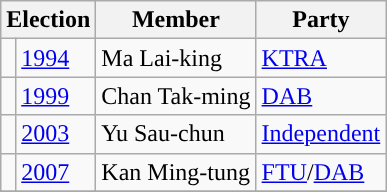<table class="wikitable">
<tr>
<th colspan="2">Election</th>
<th>Member</th>
<th>Party</th>
</tr>
<tr>
<td style="background-color:"></td>
<td><a href='#'>1994</a></td>
<td>Ma Lai-king</td>
<td><a href='#'>KTRA</a></td>
</tr>
<tr>
<td style="background-color:"></td>
<td><a href='#'>1999</a></td>
<td>Chan Tak-ming</td>
<td><a href='#'>DAB</a></td>
</tr>
<tr>
<td style="background-color:"></td>
<td><a href='#'>2003</a></td>
<td>Yu Sau-chun</td>
<td><a href='#'>Independent</a></td>
</tr>
<tr>
<td style="background-color:"></td>
<td><a href='#'>2007</a></td>
<td>Kan Ming-tung</td>
<td><a href='#'>FTU</a>/<a href='#'>DAB</a></td>
</tr>
<tr>
</tr>
</table>
